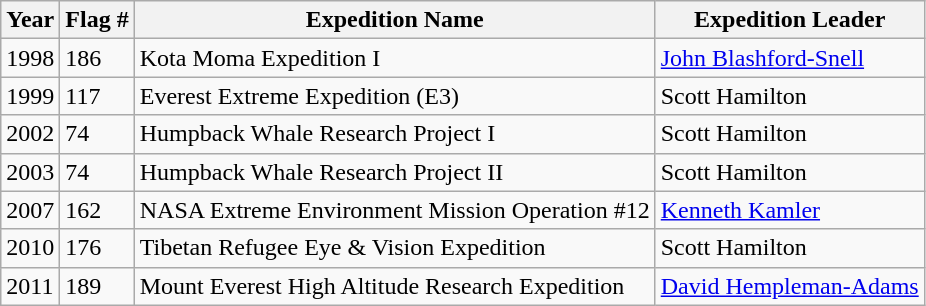<table class="wikitable">
<tr>
<th>Year</th>
<th>Flag #</th>
<th>Expedition Name</th>
<th>Expedition Leader</th>
</tr>
<tr style="text-align:left;">
<td>1998</td>
<td>186</td>
<td>Kota Moma Expedition I</td>
<td><a href='#'>John Blashford-Snell</a></td>
</tr>
<tr>
<td>1999</td>
<td>117</td>
<td>Everest Extreme Expedition (E3)</td>
<td>Scott Hamilton</td>
</tr>
<tr>
<td>2002</td>
<td>74</td>
<td>Humpback Whale Research Project I</td>
<td>Scott Hamilton</td>
</tr>
<tr>
<td>2003</td>
<td>74</td>
<td>Humpback Whale Research Project II</td>
<td>Scott Hamilton</td>
</tr>
<tr>
<td>2007</td>
<td>162</td>
<td NEEMO 12>NASA Extreme Environment Mission Operation #12</td>
<td><a href='#'>Kenneth Kamler</a></td>
</tr>
<tr>
<td>2010</td>
<td>176</td>
<td>Tibetan Refugee Eye & Vision Expedition</td>
<td>Scott Hamilton</td>
</tr>
<tr>
<td>2011</td>
<td>189</td>
<td>Mount Everest High Altitude Research Expedition</td>
<td><a href='#'>David Hempleman-Adams</a></td>
</tr>
</table>
